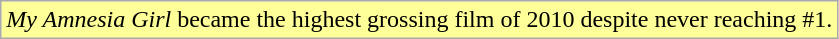<table class="wikitable">
<tr>
<td style="background-color:#FFFF99"><em>My Amnesia Girl</em> became the highest grossing film of 2010 despite never reaching #1.</td>
</tr>
</table>
